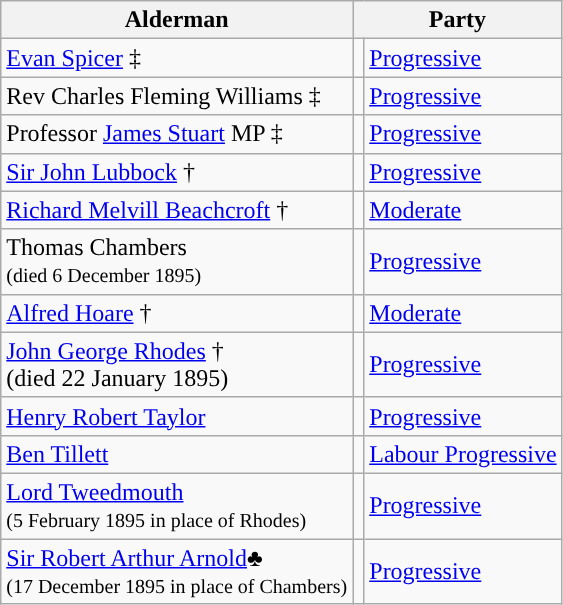<table class="wikitable">
<tr>
<th>Alderman</th>
<th colspan=2!>Party</th>
</tr>
<tr>
<td><a href='#'>Evan Spicer</a> ‡</td>
<td style="background-color: "></td>
<td><a href='#'>Progressive</a></td>
</tr>
<tr>
<td>Rev Charles Fleming Williams ‡</td>
<td style="background-color: "></td>
<td><a href='#'>Progressive</a></td>
</tr>
<tr>
<td>Professor <a href='#'>James Stuart</a> MP ‡</td>
<td style="background-color: "></td>
<td><a href='#'>Progressive</a></td>
</tr>
<tr>
<td><a href='#'>Sir John Lubbock</a> †</td>
<td style="background-color: "></td>
<td><a href='#'>Progressive</a></td>
</tr>
<tr>
<td><a href='#'>Richard Melvill Beachcroft</a> †</td>
<td style="background-color: "></td>
<td><a href='#'>Moderate</a></td>
</tr>
<tr>
<td>Thomas Chambers<small><br>(died 6 December 1895)</small></td>
<td style="background-color: "></td>
<td><a href='#'>Progressive</a></td>
</tr>
<tr>
<td><a href='#'>Alfred Hoare</a> †</td>
<td style="background-color: "></td>
<td><a href='#'>Moderate</a></td>
</tr>
<tr>
<td><a href='#'>John George Rhodes</a> †<br>(died 22 January 1895)</td>
<td style="background-color: "></td>
<td><a href='#'>Progressive</a></td>
</tr>
<tr>
<td><a href='#'>Henry Robert Taylor</a></td>
<td style="background-color: "></td>
<td><a href='#'>Progressive</a></td>
</tr>
<tr>
<td><a href='#'>Ben Tillett</a></td>
<td style="background-color: "></td>
<td><a href='#'>Labour Progressive</a></td>
</tr>
<tr>
<td><a href='#'>Lord Tweedmouth</a><small><br>(5 February 1895 in place of Rhodes)</small></td>
<td style="background-color: "></td>
<td><a href='#'>Progressive</a></td>
</tr>
<tr>
<td><a href='#'>Sir Robert Arthur Arnold</a>♣<small><br>(17 December 1895 in place of Chambers)</small></td>
<td style="background-color: "></td>
<td><a href='#'>Progressive</a></td>
</tr>
</table>
